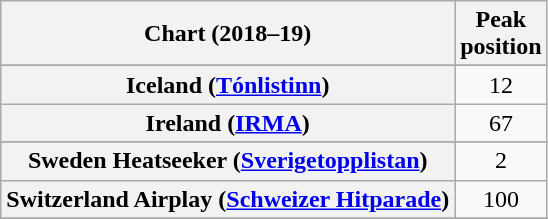<table class="wikitable sortable plainrowheaders" style="text-align:center">
<tr>
<th>Chart (2018–19)</th>
<th>Peak<br>position</th>
</tr>
<tr>
</tr>
<tr>
</tr>
<tr>
<th scope="row">Iceland (<a href='#'>Tónlistinn</a>)</th>
<td>12</td>
</tr>
<tr>
<th scope="row">Ireland (<a href='#'>IRMA</a>)</th>
<td>67</td>
</tr>
<tr>
</tr>
<tr>
<th scope="row">Sweden Heatseeker (<a href='#'>Sverigetopplistan</a>)</th>
<td>2</td>
</tr>
<tr>
<th scope="row">Switzerland Airplay (<a href='#'>Schweizer Hitparade</a>)</th>
<td>100</td>
</tr>
<tr>
</tr>
<tr>
</tr>
</table>
